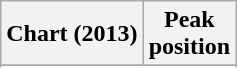<table class="wikitable sortable plainrowheaders">
<tr>
<th scope="col">Chart (2013)</th>
<th scope="col">Peak<br>position</th>
</tr>
<tr>
</tr>
<tr>
</tr>
<tr>
</tr>
<tr>
</tr>
<tr>
</tr>
</table>
